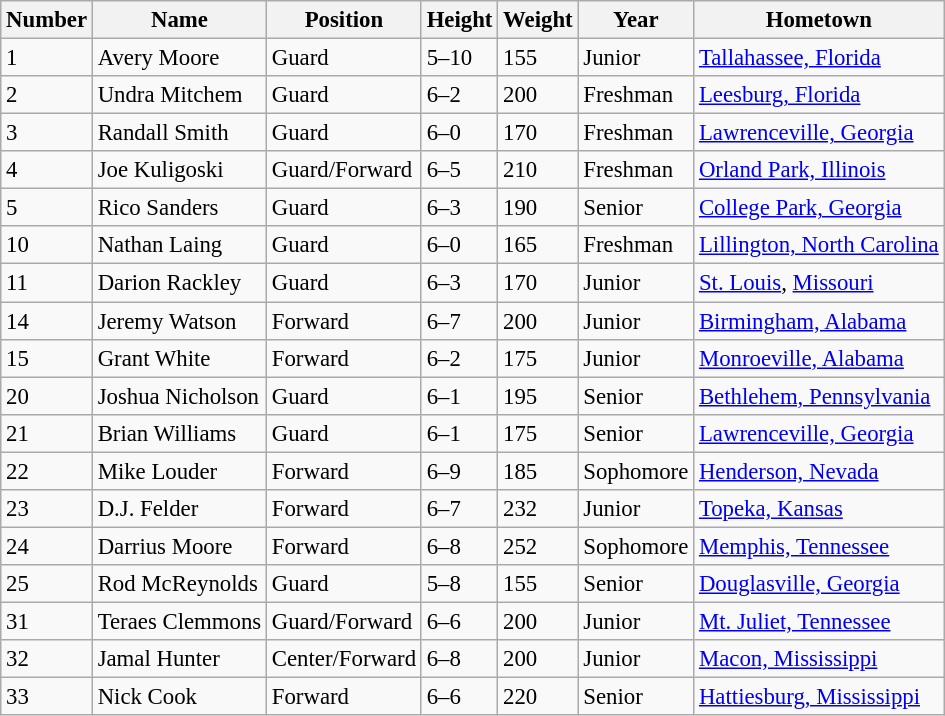<table class="wikitable" style="font-size: 95%;">
<tr>
<th>Number</th>
<th>Name</th>
<th>Position</th>
<th>Height</th>
<th>Weight</th>
<th>Year</th>
<th>Hometown</th>
</tr>
<tr>
<td>1</td>
<td>Avery Moore</td>
<td>Guard</td>
<td>5–10</td>
<td>155</td>
<td>Junior</td>
<td><a href='#'>Tallahassee, Florida</a></td>
</tr>
<tr>
<td>2</td>
<td>Undra Mitchem</td>
<td>Guard</td>
<td>6–2</td>
<td>200</td>
<td>Freshman</td>
<td><a href='#'>Leesburg, Florida</a></td>
</tr>
<tr>
<td>3</td>
<td>Randall Smith</td>
<td>Guard</td>
<td>6–0</td>
<td>170</td>
<td>Freshman</td>
<td><a href='#'>Lawrenceville, Georgia</a></td>
</tr>
<tr>
<td>4</td>
<td>Joe Kuligoski</td>
<td>Guard/Forward</td>
<td>6–5</td>
<td>210</td>
<td>Freshman</td>
<td><a href='#'>Orland Park, Illinois</a></td>
</tr>
<tr>
<td>5</td>
<td>Rico Sanders</td>
<td>Guard</td>
<td>6–3</td>
<td>190</td>
<td>Senior</td>
<td><a href='#'>College Park, Georgia</a></td>
</tr>
<tr>
<td>10</td>
<td>Nathan Laing</td>
<td>Guard</td>
<td>6–0</td>
<td>165</td>
<td>Freshman</td>
<td><a href='#'>Lillington, North Carolina</a></td>
</tr>
<tr>
<td>11</td>
<td>Darion Rackley</td>
<td>Guard</td>
<td>6–3</td>
<td>170</td>
<td>Junior</td>
<td><a href='#'>St. Louis</a>, <a href='#'>Missouri</a></td>
</tr>
<tr>
<td>14</td>
<td>Jeremy Watson</td>
<td>Forward</td>
<td>6–7</td>
<td>200</td>
<td>Junior</td>
<td><a href='#'>Birmingham, Alabama</a></td>
</tr>
<tr>
<td>15</td>
<td>Grant White</td>
<td>Forward</td>
<td>6–2</td>
<td>175</td>
<td>Junior</td>
<td><a href='#'>Monroeville, Alabama</a></td>
</tr>
<tr>
<td>20</td>
<td>Joshua Nicholson</td>
<td>Guard</td>
<td>6–1</td>
<td>195</td>
<td>Senior</td>
<td><a href='#'>Bethlehem, Pennsylvania</a></td>
</tr>
<tr>
<td>21</td>
<td>Brian Williams</td>
<td>Guard</td>
<td>6–1</td>
<td>175</td>
<td>Senior</td>
<td><a href='#'>Lawrenceville, Georgia</a></td>
</tr>
<tr>
<td>22</td>
<td>Mike Louder</td>
<td>Forward</td>
<td>6–9</td>
<td>185</td>
<td>Sophomore</td>
<td><a href='#'>Henderson, Nevada</a></td>
</tr>
<tr>
<td>23</td>
<td>D.J. Felder</td>
<td>Forward</td>
<td>6–7</td>
<td>232</td>
<td>Junior</td>
<td><a href='#'>Topeka, Kansas</a></td>
</tr>
<tr>
<td>24</td>
<td>Darrius Moore</td>
<td>Forward</td>
<td>6–8</td>
<td>252</td>
<td>Sophomore</td>
<td><a href='#'>Memphis, Tennessee</a></td>
</tr>
<tr>
<td>25</td>
<td>Rod McReynolds</td>
<td>Guard</td>
<td>5–8</td>
<td>155</td>
<td>Senior</td>
<td><a href='#'>Douglasville, Georgia</a></td>
</tr>
<tr>
<td>31</td>
<td>Teraes Clemmons</td>
<td>Guard/Forward</td>
<td>6–6</td>
<td>200</td>
<td>Junior</td>
<td><a href='#'>Mt. Juliet, Tennessee</a></td>
</tr>
<tr>
<td>32</td>
<td>Jamal Hunter</td>
<td>Center/Forward</td>
<td>6–8</td>
<td>200</td>
<td>Junior</td>
<td><a href='#'>Macon, Mississippi</a></td>
</tr>
<tr>
<td>33</td>
<td>Nick Cook</td>
<td>Forward</td>
<td>6–6</td>
<td>220</td>
<td>Senior</td>
<td><a href='#'>Hattiesburg, Mississippi</a></td>
</tr>
</table>
